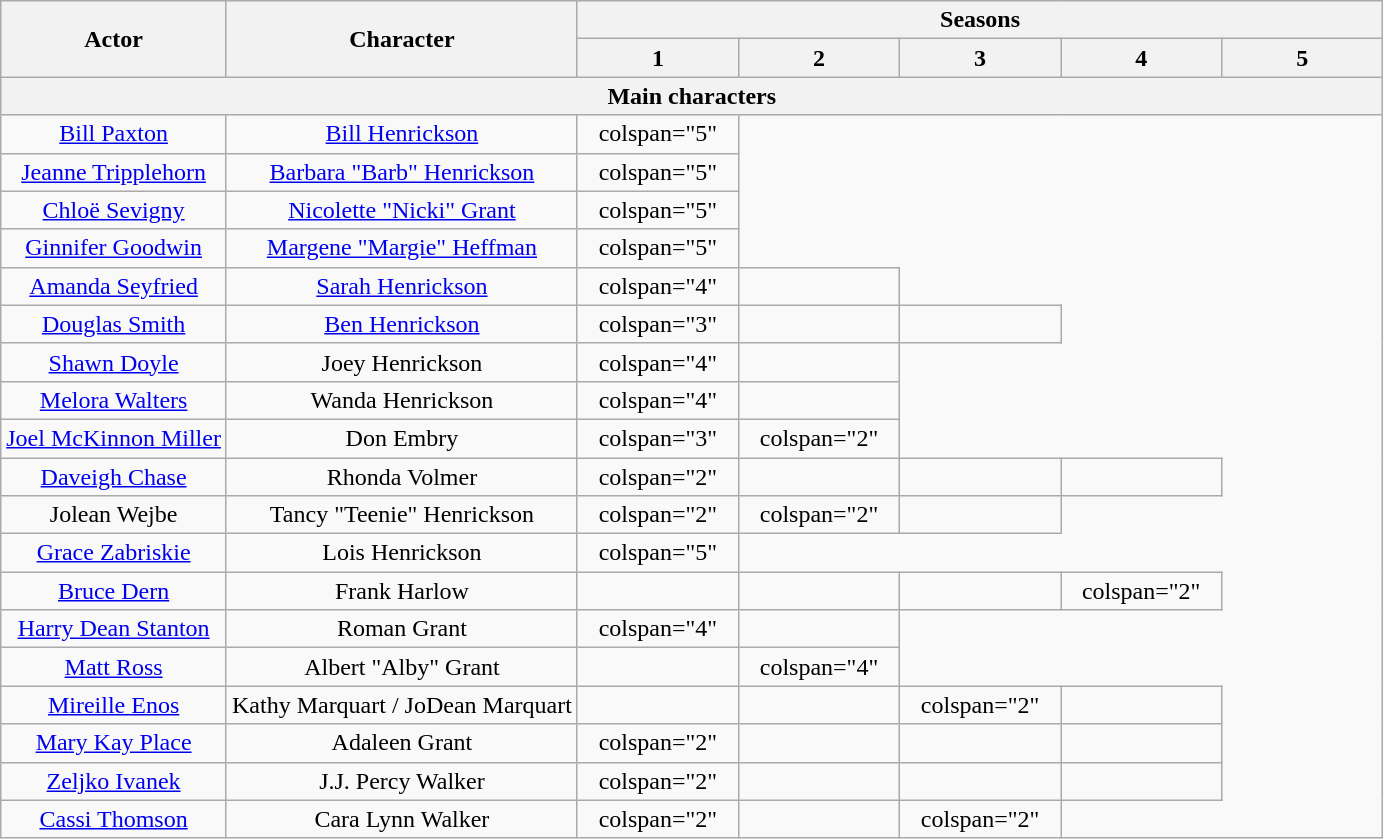<table class="wikitable" style="text-align:center; width:auto">
<tr ">
<th rowspan="2">Actor</th>
<th rowspan="2">Character</th>
<th colspan="5">Seasons</th>
</tr>
<tr>
<th style="width:100px;">1</th>
<th style="width:100px;">2</th>
<th style="width:100px;">3</th>
<th style="width:100px;">4</th>
<th style="width:100px;">5</th>
</tr>
<tr>
<th colspan="7">Main characters</th>
</tr>
<tr>
<td><a href='#'>Bill Paxton</a></td>
<td><a href='#'>Bill Henrickson</a></td>
<td>colspan="5" </td>
</tr>
<tr>
<td><a href='#'>Jeanne Tripplehorn</a></td>
<td><a href='#'>Barbara "Barb" Henrickson</a></td>
<td>colspan="5" </td>
</tr>
<tr>
<td><a href='#'>Chloë Sevigny</a></td>
<td><a href='#'>Nicolette "Nicki" Grant</a></td>
<td>colspan="5" </td>
</tr>
<tr>
<td><a href='#'>Ginnifer Goodwin</a></td>
<td><a href='#'>Margene "Margie" Heffman</a></td>
<td>colspan="5" </td>
</tr>
<tr>
<td><a href='#'>Amanda Seyfried</a></td>
<td><a href='#'>Sarah Henrickson</a></td>
<td>colspan="4" </td>
<td></td>
</tr>
<tr>
<td><a href='#'>Douglas Smith</a></td>
<td><a href='#'>Ben Henrickson</a></td>
<td>colspan="3" </td>
<td></td>
<td></td>
</tr>
<tr>
<td><a href='#'>Shawn Doyle</a></td>
<td>Joey Henrickson</td>
<td>colspan="4" </td>
<td></td>
</tr>
<tr>
<td><a href='#'>Melora Walters</a></td>
<td>Wanda Henrickson</td>
<td>colspan="4" </td>
<td></td>
</tr>
<tr>
<td><a href='#'>Joel McKinnon Miller</a></td>
<td>Don Embry</td>
<td>colspan="3" </td>
<td>colspan="2" </td>
</tr>
<tr>
<td><a href='#'>Daveigh Chase</a></td>
<td>Rhonda Volmer</td>
<td>colspan="2" </td>
<td></td>
<td></td>
<td></td>
</tr>
<tr>
<td>Jolean Wejbe</td>
<td>Tancy "Teenie" Henrickson</td>
<td>colspan="2" </td>
<td>colspan="2" </td>
<td></td>
</tr>
<tr>
<td><a href='#'>Grace Zabriskie</a></td>
<td>Lois Henrickson</td>
<td>colspan="5" </td>
</tr>
<tr>
<td><a href='#'>Bruce Dern</a></td>
<td>Frank Harlow</td>
<td></td>
<td></td>
<td></td>
<td>colspan="2" </td>
</tr>
<tr>
<td><a href='#'>Harry Dean Stanton</a></td>
<td>Roman Grant</td>
<td>colspan="4" </td>
<td></td>
</tr>
<tr>
<td><a href='#'>Matt Ross</a></td>
<td>Albert "Alby" Grant</td>
<td></td>
<td>colspan="4" </td>
</tr>
<tr>
<td><a href='#'>Mireille Enos</a></td>
<td>Kathy Marquart / JoDean Marquart</td>
<td></td>
<td></td>
<td>colspan="2" </td>
<td></td>
</tr>
<tr>
<td><a href='#'>Mary Kay Place</a></td>
<td>Adaleen Grant</td>
<td>colspan="2" </td>
<td></td>
<td></td>
<td></td>
</tr>
<tr>
<td><a href='#'>Zeljko Ivanek</a></td>
<td>J.J. Percy Walker</td>
<td>colspan="2" </td>
<td></td>
<td></td>
<td></td>
</tr>
<tr>
<td><a href='#'>Cassi Thomson</a></td>
<td>Cara Lynn Walker</td>
<td>colspan="2" </td>
<td></td>
<td>colspan="2" </td>
</tr>
</table>
